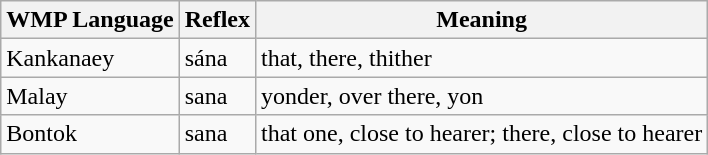<table class="wikitable">
<tr>
<th>WMP Language</th>
<th>Reflex</th>
<th>Meaning</th>
</tr>
<tr>
<td>Kankanaey</td>
<td>sána</td>
<td>that, there, thither</td>
</tr>
<tr>
<td>Malay</td>
<td>sana</td>
<td>yonder, over there, yon</td>
</tr>
<tr>
<td>Bontok</td>
<td>sana</td>
<td>that one, close to hearer; there, close to hearer</td>
</tr>
</table>
